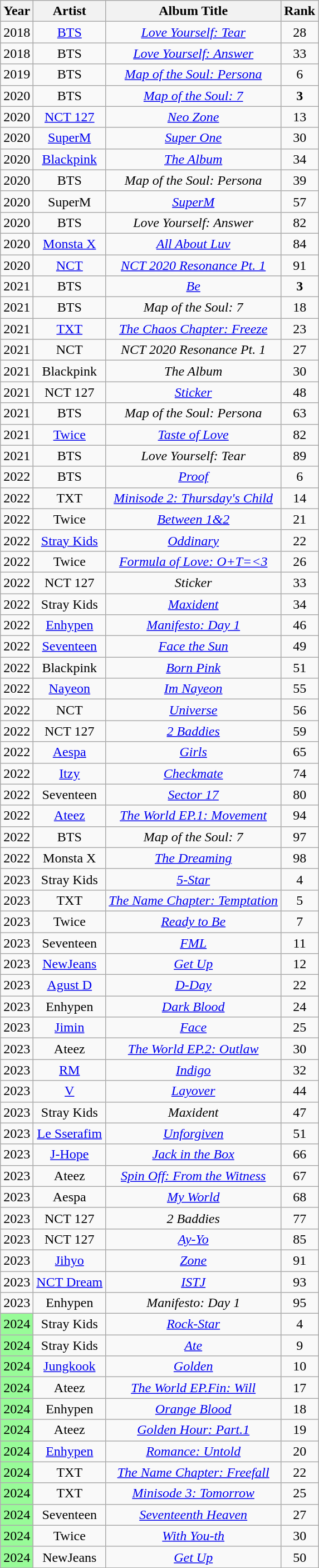<table class="wikitable sortable" style="text-align:center">
<tr>
<th>Year</th>
<th>Artist</th>
<th>Album Title</th>
<th>Rank</th>
</tr>
<tr>
<td>2018</td>
<td><a href='#'>BTS</a></td>
<td><em><a href='#'>Love Yourself: Tear</a></em></td>
<td>28</td>
</tr>
<tr>
<td>2018</td>
<td>BTS</td>
<td><em><a href='#'>Love Yourself: Answer</a></em></td>
<td>33</td>
</tr>
<tr>
<td>2019</td>
<td>BTS</td>
<td><em><a href='#'>Map of the Soul: Persona</a></em></td>
<td>6</td>
</tr>
<tr>
<td>2020</td>
<td>BTS</td>
<td><em><a href='#'>Map of the Soul: 7</a></em></td>
<td><span><strong>3</strong></span></td>
</tr>
<tr>
<td>2020</td>
<td><a href='#'>NCT 127</a></td>
<td><em><a href='#'>Neo Zone</a></em></td>
<td>13</td>
</tr>
<tr>
<td>2020</td>
<td><a href='#'>SuperM</a></td>
<td><em><a href='#'>Super One</a></em></td>
<td>30</td>
</tr>
<tr>
<td>2020</td>
<td><a href='#'>Blackpink</a></td>
<td><em><a href='#'>The Album</a></em></td>
<td>34</td>
</tr>
<tr>
<td>2020</td>
<td>BTS</td>
<td><em>Map of the Soul: Persona</em></td>
<td>39</td>
</tr>
<tr>
<td>2020</td>
<td>SuperM</td>
<td><em><a href='#'>SuperM</a></em></td>
<td>57</td>
</tr>
<tr>
<td>2020</td>
<td>BTS</td>
<td><em>Love Yourself: Answer</em></td>
<td>82</td>
</tr>
<tr>
<td>2020</td>
<td><a href='#'>Monsta X</a></td>
<td><em><a href='#'>All About Luv</a></em></td>
<td>84</td>
</tr>
<tr>
<td>2020</td>
<td><a href='#'>NCT</a></td>
<td><em><a href='#'>NCT 2020 Resonance Pt. 1</a></em></td>
<td>91</td>
</tr>
<tr>
<td>2021</td>
<td>BTS</td>
<td><em><a href='#'>Be</a></em></td>
<td><span><strong>3</strong></span></td>
</tr>
<tr>
<td>2021</td>
<td>BTS</td>
<td><em>Map of the Soul: 7</em></td>
<td>18</td>
</tr>
<tr>
<td>2021</td>
<td><a href='#'>TXT</a></td>
<td><em><a href='#'>The Chaos Chapter: Freeze</a></em></td>
<td>23</td>
</tr>
<tr>
<td>2021</td>
<td>NCT</td>
<td><em>NCT 2020 Resonance Pt. 1</em></td>
<td>27</td>
</tr>
<tr>
<td>2021</td>
<td>Blackpink</td>
<td><em>The Album</em></td>
<td>30</td>
</tr>
<tr>
<td>2021</td>
<td>NCT 127</td>
<td><em><a href='#'>Sticker</a></em></td>
<td>48</td>
</tr>
<tr>
<td>2021</td>
<td>BTS</td>
<td><em>Map of the Soul: Persona</em></td>
<td>63</td>
</tr>
<tr>
<td>2021</td>
<td><a href='#'>Twice</a></td>
<td><em><a href='#'>Taste of Love</a></em></td>
<td>82</td>
</tr>
<tr>
<td>2021</td>
<td>BTS</td>
<td><em>Love Yourself: Tear</em></td>
<td>89</td>
</tr>
<tr>
<td>2022</td>
<td>BTS</td>
<td><em><a href='#'>Proof</a></em></td>
<td>6</td>
</tr>
<tr>
<td>2022</td>
<td>TXT</td>
<td><em><a href='#'>Minisode 2: Thursday's Child</a></em></td>
<td>14</td>
</tr>
<tr>
<td>2022</td>
<td>Twice</td>
<td><em><a href='#'>Between 1&2</a></em></td>
<td>21</td>
</tr>
<tr>
<td>2022</td>
<td><a href='#'>Stray Kids</a></td>
<td><em><a href='#'>Oddinary</a></em></td>
<td>22</td>
</tr>
<tr>
<td>2022</td>
<td>Twice</td>
<td><em><a href='#'>Formula of Love: O+T=<3</a></em></td>
<td>26</td>
</tr>
<tr>
<td>2022</td>
<td>NCT 127</td>
<td><em>Sticker</em></td>
<td>33</td>
</tr>
<tr>
<td>2022</td>
<td>Stray Kids</td>
<td><em><a href='#'>Maxident</a></em></td>
<td>34</td>
</tr>
<tr>
<td>2022</td>
<td><a href='#'>Enhypen</a></td>
<td><em><a href='#'>Manifesto: Day 1</a></em></td>
<td>46</td>
</tr>
<tr>
<td>2022</td>
<td><a href='#'>Seventeen</a></td>
<td><em><a href='#'>Face the Sun</a></em></td>
<td>49</td>
</tr>
<tr>
<td>2022</td>
<td>Blackpink</td>
<td><em><a href='#'>Born Pink</a></em></td>
<td>51</td>
</tr>
<tr>
<td>2022</td>
<td><a href='#'>Nayeon</a></td>
<td><em><a href='#'>Im Nayeon</a></em></td>
<td>55</td>
</tr>
<tr>
<td>2022</td>
<td>NCT</td>
<td><em><a href='#'>Universe</a></em></td>
<td>56</td>
</tr>
<tr>
<td>2022</td>
<td>NCT 127</td>
<td><em><a href='#'>2 Baddies</a></em></td>
<td>59</td>
</tr>
<tr>
<td>2022</td>
<td><a href='#'>Aespa</a></td>
<td><em><a href='#'>Girls</a></em></td>
<td>65</td>
</tr>
<tr>
<td>2022</td>
<td><a href='#'>Itzy</a></td>
<td><em><a href='#'>Checkmate</a></em></td>
<td>74</td>
</tr>
<tr>
<td>2022</td>
<td>Seventeen</td>
<td><em><a href='#'>Sector 17</a></em></td>
<td>80</td>
</tr>
<tr>
<td>2022</td>
<td><a href='#'>Ateez</a></td>
<td><em><a href='#'>The World EP.1: Movement</a></em></td>
<td>94</td>
</tr>
<tr>
<td>2022</td>
<td>BTS</td>
<td><em>Map of the Soul: 7</em></td>
<td>97</td>
</tr>
<tr>
<td>2022</td>
<td>Monsta X</td>
<td><em><a href='#'>The Dreaming</a></em></td>
<td>98</td>
</tr>
<tr>
<td>2023</td>
<td>Stray Kids</td>
<td><em><a href='#'>5-Star</a></em></td>
<td>4</td>
</tr>
<tr>
<td>2023</td>
<td>TXT</td>
<td><em><a href='#'>The Name Chapter: Temptation</a></em></td>
<td>5</td>
</tr>
<tr>
<td>2023</td>
<td>Twice</td>
<td><em><a href='#'>Ready to Be</a></em></td>
<td>7</td>
</tr>
<tr>
<td>2023</td>
<td>Seventeen</td>
<td><em><a href='#'>FML</a></em></td>
<td>11</td>
</tr>
<tr>
<td>2023</td>
<td><a href='#'>NewJeans</a></td>
<td><em><a href='#'>Get Up</a></em></td>
<td>12</td>
</tr>
<tr>
<td>2023</td>
<td><a href='#'>Agust D</a></td>
<td><em><a href='#'>D-Day</a></em></td>
<td>22</td>
</tr>
<tr>
<td>2023</td>
<td>Enhypen</td>
<td><em><a href='#'>Dark Blood</a></em></td>
<td>24</td>
</tr>
<tr>
<td>2023</td>
<td><a href='#'>Jimin</a></td>
<td><em><a href='#'>Face</a></em></td>
<td>25</td>
</tr>
<tr>
<td>2023</td>
<td>Ateez</td>
<td><em><a href='#'>The World EP.2: Outlaw</a></em></td>
<td>30</td>
</tr>
<tr>
<td>2023</td>
<td><a href='#'>RM</a></td>
<td><em><a href='#'>Indigo</a></em></td>
<td>32</td>
</tr>
<tr>
<td>2023</td>
<td><a href='#'>V</a></td>
<td><em><a href='#'>Layover</a></em></td>
<td>44</td>
</tr>
<tr>
<td>2023</td>
<td>Stray Kids</td>
<td><em>Maxident</em></td>
<td>47</td>
</tr>
<tr>
<td>2023</td>
<td><a href='#'>Le Sserafim</a></td>
<td><em><a href='#'>Unforgiven</a></em></td>
<td>51</td>
</tr>
<tr>
<td>2023</td>
<td><a href='#'>J-Hope</a></td>
<td><em><a href='#'>Jack in the Box</a></em></td>
<td>66</td>
</tr>
<tr>
<td>2023</td>
<td>Ateez</td>
<td><em><a href='#'>Spin Off: From the Witness</a></em></td>
<td>67</td>
</tr>
<tr>
<td>2023</td>
<td>Aespa</td>
<td><em><a href='#'>My World</a></em></td>
<td>68</td>
</tr>
<tr>
<td>2023</td>
<td>NCT 127</td>
<td><em>2 Baddies</em></td>
<td>77</td>
</tr>
<tr>
<td>2023</td>
<td>NCT 127</td>
<td><em><a href='#'>Ay-Yo</a></em></td>
<td>85</td>
</tr>
<tr>
<td>2023</td>
<td><a href='#'>Jihyo</a></td>
<td><em><a href='#'>Zone</a></em></td>
<td>91</td>
</tr>
<tr>
<td>2023</td>
<td><a href='#'>NCT Dream</a></td>
<td><em><a href='#'>ISTJ</a></em></td>
<td>93</td>
</tr>
<tr>
<td>2023</td>
<td>Enhypen</td>
<td><em>Manifesto: Day 1</em></td>
<td>95</td>
</tr>
<tr>
<td style="background:palegreen">2024</td>
<td>Stray Kids</td>
<td><em><a href='#'>Rock-Star</a></em></td>
<td>4</td>
</tr>
<tr>
<td style="background:palegreen">2024</td>
<td>Stray Kids</td>
<td><em><a href='#'>Ate</a></em></td>
<td>9</td>
</tr>
<tr>
<td style="background:palegreen">2024</td>
<td><a href='#'>Jungkook</a></td>
<td><em><a href='#'>Golden</a></em></td>
<td>10</td>
</tr>
<tr>
<td style="background:palegreen">2024</td>
<td>Ateez</td>
<td><em><a href='#'>The World EP.Fin: Will</a></em></td>
<td>17</td>
</tr>
<tr>
<td style="background:palegreen">2024</td>
<td>Enhypen</td>
<td><em><a href='#'>Orange Blood</a></em></td>
<td>18</td>
</tr>
<tr>
<td style="background:palegreen">2024</td>
<td>Ateez</td>
<td><em><a href='#'>Golden Hour: Part.1</a></em></td>
<td>19</td>
</tr>
<tr>
<td style="background:palegreen">2024</td>
<td><a href='#'>Enhypen</a></td>
<td><em><a href='#'>Romance: Untold</a></em></td>
<td>20</td>
</tr>
<tr>
<td style="background:palegreen">2024</td>
<td>TXT</td>
<td><em><a href='#'>The Name Chapter: Freefall</a></em></td>
<td>22</td>
</tr>
<tr>
<td style="background:palegreen">2024</td>
<td>TXT</td>
<td><em><a href='#'>Minisode 3: Tomorrow</a></em></td>
<td>25</td>
</tr>
<tr>
<td style="background:palegreen">2024</td>
<td>Seventeen</td>
<td><em><a href='#'>Seventeenth Heaven</a></em></td>
<td>27</td>
</tr>
<tr>
<td style="background:palegreen">2024</td>
<td>Twice</td>
<td><em><a href='#'>With You-th</a></em></td>
<td>30</td>
</tr>
<tr>
<td style="background:palegreen">2024</td>
<td>NewJeans</td>
<td><em><a href='#'>Get Up</a></em></td>
<td>50</td>
</tr>
</table>
